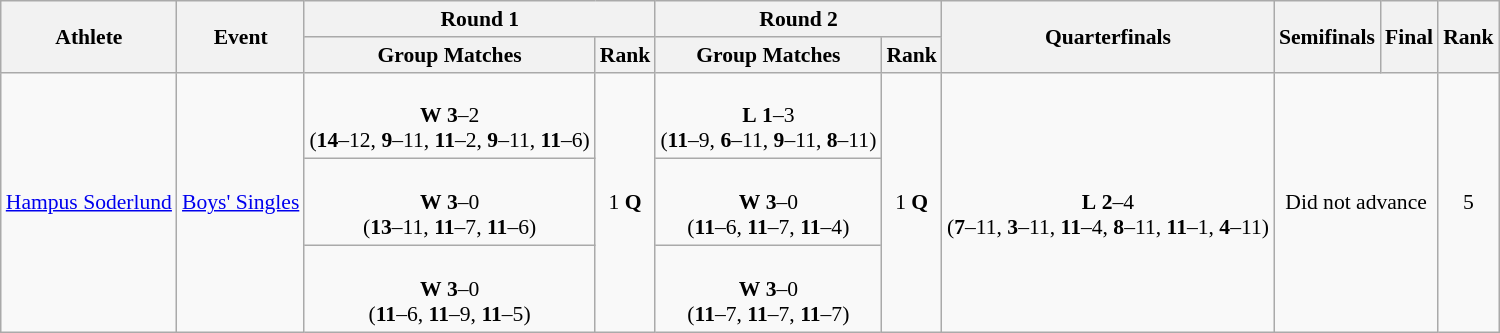<table class="wikitable" border="1" style="font-size:90%">
<tr>
<th rowspan=2>Athlete</th>
<th rowspan=2>Event</th>
<th colspan=2>Round 1</th>
<th colspan=2>Round 2</th>
<th rowspan=2>Quarterfinals</th>
<th rowspan=2>Semifinals</th>
<th rowspan=2>Final</th>
<th rowspan=2>Rank</th>
</tr>
<tr>
<th>Group Matches</th>
<th>Rank</th>
<th>Group Matches</th>
<th>Rank</th>
</tr>
<tr>
<td rowspan=3><a href='#'>Hampus Soderlund</a></td>
<td rowspan=3><a href='#'>Boys' Singles</a></td>
<td align=center> <br> <strong>W</strong> <strong>3</strong>–2 <br> (<strong>14</strong>–12, <strong>9</strong>–11, <strong>11</strong>–2, <strong>9</strong>–11, <strong>11</strong>–6)</td>
<td rowspan=3 align=center>1 <strong>Q</strong></td>
<td align=center> <br> <strong>L</strong> <strong>1</strong>–3 <br> (<strong>11</strong>–9, <strong>6</strong>–11, <strong>9</strong>–11, <strong>8</strong>–11)</td>
<td rowspan=3 align=center>1 <strong>Q</strong></td>
<td rowspan=3 align=center> <br> <strong>L</strong> <strong>2</strong>–4 <br> (<strong>7</strong>–11, <strong>3</strong>–11, <strong>11</strong>–4, <strong>8</strong>–11, <strong>11</strong>–1, <strong>4</strong>–11)</td>
<td rowspan=3 colspan=2 align=center>Did not advance</td>
<td rowspan=3 align=center>5</td>
</tr>
<tr>
<td align=center> <br> <strong>W</strong> <strong>3</strong>–0 <br> (<strong>13</strong>–11, <strong>11</strong>–7, <strong>11</strong>–6)</td>
<td align=center> <br> <strong>W</strong> <strong>3</strong>–0 <br> (<strong>11</strong>–6, <strong>11</strong>–7, <strong>11</strong>–4)</td>
</tr>
<tr>
<td align=center> <br> <strong>W</strong> <strong>3</strong>–0 <br> (<strong>11</strong>–6, <strong>11</strong>–9, <strong>11</strong>–5)</td>
<td align=center> <br> <strong>W</strong> <strong>3</strong>–0 <br> (<strong>11</strong>–7, <strong>11</strong>–7, <strong>11</strong>–7)</td>
</tr>
</table>
